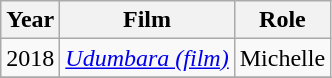<table class="wikitable">
<tr>
<th>Year</th>
<th>Film</th>
<th>Role</th>
</tr>
<tr>
<td>2018</td>
<td><em><a href='#'>Udumbara (film)</a></em></td>
<td>Michelle</td>
</tr>
<tr>
</tr>
</table>
